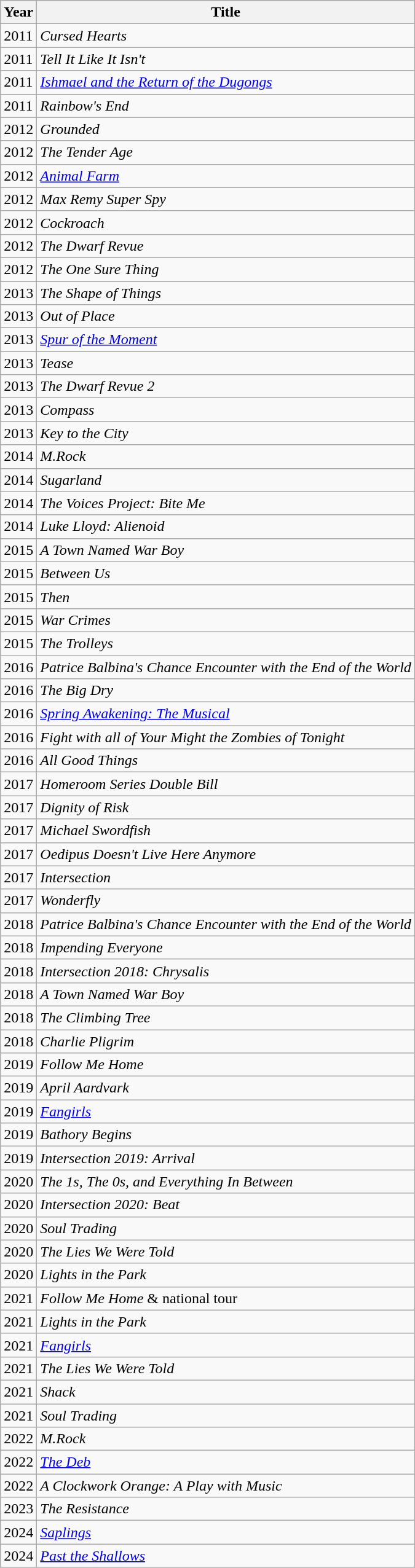<table class="wikitable">
<tr>
<th>Year</th>
<th>Title</th>
</tr>
<tr>
<td>2011</td>
<td><em>Cursed Hearts</em></td>
</tr>
<tr>
<td>2011</td>
<td><em>Tell It Like It Isn't</em></td>
</tr>
<tr>
<td>2011</td>
<td><em><a href='#'>Ishmael and the Return of the Dugongs</a></em></td>
</tr>
<tr>
<td>2011</td>
<td><em>Rainbow's End</em></td>
</tr>
<tr>
<td>2012</td>
<td><em>Grounded</em></td>
</tr>
<tr>
<td>2012</td>
<td><em>The Tender Age</em></td>
</tr>
<tr>
<td>2012</td>
<td><em><a href='#'>Animal Farm</a></em></td>
</tr>
<tr>
<td>2012</td>
<td><em>Max Remy Super Spy</em></td>
</tr>
<tr>
<td>2012</td>
<td><em>Cockroach</em></td>
</tr>
<tr>
<td>2012</td>
<td><em>The Dwarf Revue</em></td>
</tr>
<tr>
<td>2012</td>
<td><em>The One Sure Thing</em></td>
</tr>
<tr>
<td>2013</td>
<td><em>The Shape of Things</em></td>
</tr>
<tr>
<td>2013</td>
<td><em>Out of Place</em></td>
</tr>
<tr>
<td>2013</td>
<td><em><a href='#'>Spur of the Moment</a></em></td>
</tr>
<tr>
<td>2013</td>
<td><em>Tease</em></td>
</tr>
<tr>
<td>2013</td>
<td><em>The Dwarf Revue 2</em></td>
</tr>
<tr>
<td>2013</td>
<td><em>Compass</em></td>
</tr>
<tr>
<td>2013</td>
<td><em>Key to the City</em></td>
</tr>
<tr>
<td>2014</td>
<td><em>M.Rock</em></td>
</tr>
<tr>
<td>2014</td>
<td><em>Sugarland</em></td>
</tr>
<tr>
<td>2014</td>
<td><em>The Voices Project: Bite Me</em></td>
</tr>
<tr>
<td>2014</td>
<td><em>Luke Lloyd: Alienoid</em></td>
</tr>
<tr>
<td>2015</td>
<td><em>A Town Named War Boy</em></td>
</tr>
<tr>
<td>2015</td>
<td><em>Between Us</em></td>
</tr>
<tr>
<td>2015</td>
<td><em>Then</em></td>
</tr>
<tr>
<td>2015</td>
<td><em>War Crimes</em></td>
</tr>
<tr>
<td>2015</td>
<td><em>The Trolleys</em></td>
</tr>
<tr>
<td>2016</td>
<td><em>Patrice Balbina's Chance Encounter with the End of the World</em></td>
</tr>
<tr>
<td>2016</td>
<td><em>The Big Dry</em></td>
</tr>
<tr>
<td>2016</td>
<td><em><a href='#'>Spring Awakening: The Musical</a></em></td>
</tr>
<tr>
<td>2016</td>
<td><em>Fight with all of Your Might the Zombies of Tonight</em></td>
</tr>
<tr>
<td>2016</td>
<td><em>All Good Things</em></td>
</tr>
<tr>
<td>2017</td>
<td><em>Homeroom Series Double Bill</em></td>
</tr>
<tr>
<td>2017</td>
<td><em>Dignity of Risk</em></td>
</tr>
<tr>
<td>2017</td>
<td><em>Michael Swordfish</em></td>
</tr>
<tr>
<td>2017</td>
<td><em>Oedipus Doesn't Live Here Anymore</em></td>
</tr>
<tr>
<td>2017</td>
<td><em>Intersection</em></td>
</tr>
<tr>
<td>2017</td>
<td><em>Wonderfly</em></td>
</tr>
<tr>
<td>2018</td>
<td><em>Patrice Balbina's Chance Encounter with the End of the World</em></td>
</tr>
<tr>
<td>2018</td>
<td><em>Impending Everyone</em></td>
</tr>
<tr>
<td>2018</td>
<td><em>Intersection 2018: Chrysalis</em></td>
</tr>
<tr>
<td>2018</td>
<td><em>A Town Named War Boy</em></td>
</tr>
<tr>
<td>2018</td>
<td><em>The Climbing Tree</em></td>
</tr>
<tr>
<td>2018</td>
<td><em>Charlie Pligrim</em></td>
</tr>
<tr>
<td>2019</td>
<td><em>Follow Me Home</em></td>
</tr>
<tr>
<td>2019</td>
<td><em>April Aardvark</em></td>
</tr>
<tr>
<td>2019</td>
<td><em><a href='#'>Fangirls</a></em></td>
</tr>
<tr>
<td>2019</td>
<td><em>Bathory Begins</em></td>
</tr>
<tr>
<td>2019</td>
<td><em>Intersection 2019: Arrival</em></td>
</tr>
<tr>
<td>2020</td>
<td><em>The 1s, The 0s, and Everything In Between</em></td>
</tr>
<tr>
<td>2020</td>
<td><em>Intersection 2020: Beat</em></td>
</tr>
<tr>
<td>2020</td>
<td><em>Soul Trading</em></td>
</tr>
<tr>
<td>2020</td>
<td><em>The Lies We Were Told</em></td>
</tr>
<tr>
<td>2020</td>
<td><em>Lights in the Park</em></td>
</tr>
<tr>
<td>2021</td>
<td><em>Follow Me Home</em> & national tour</td>
</tr>
<tr>
<td>2021</td>
<td><em>Lights in the Park</em></td>
</tr>
<tr>
<td>2021</td>
<td><em><a href='#'>Fangirls</a></em></td>
</tr>
<tr>
<td>2021</td>
<td><em>The Lies We Were Told</em></td>
</tr>
<tr>
<td>2021</td>
<td><em>Shack</em></td>
</tr>
<tr>
<td>2021</td>
<td><em>Soul Trading</em></td>
</tr>
<tr>
<td>2022</td>
<td><em>M.Rock</em></td>
</tr>
<tr>
<td>2022</td>
<td><em><a href='#'>The Deb</a></em></td>
</tr>
<tr>
<td>2022</td>
<td><em>A Clockwork Orange: A Play with Music</em></td>
</tr>
<tr>
<td>2023</td>
<td><em>The Resistance</em></td>
</tr>
<tr>
<td>2024</td>
<td><em><a href='#'>Saplings</a></em></td>
</tr>
<tr>
<td>2024</td>
<td><em><a href='#'>Past the Shallows</a></em></td>
</tr>
</table>
